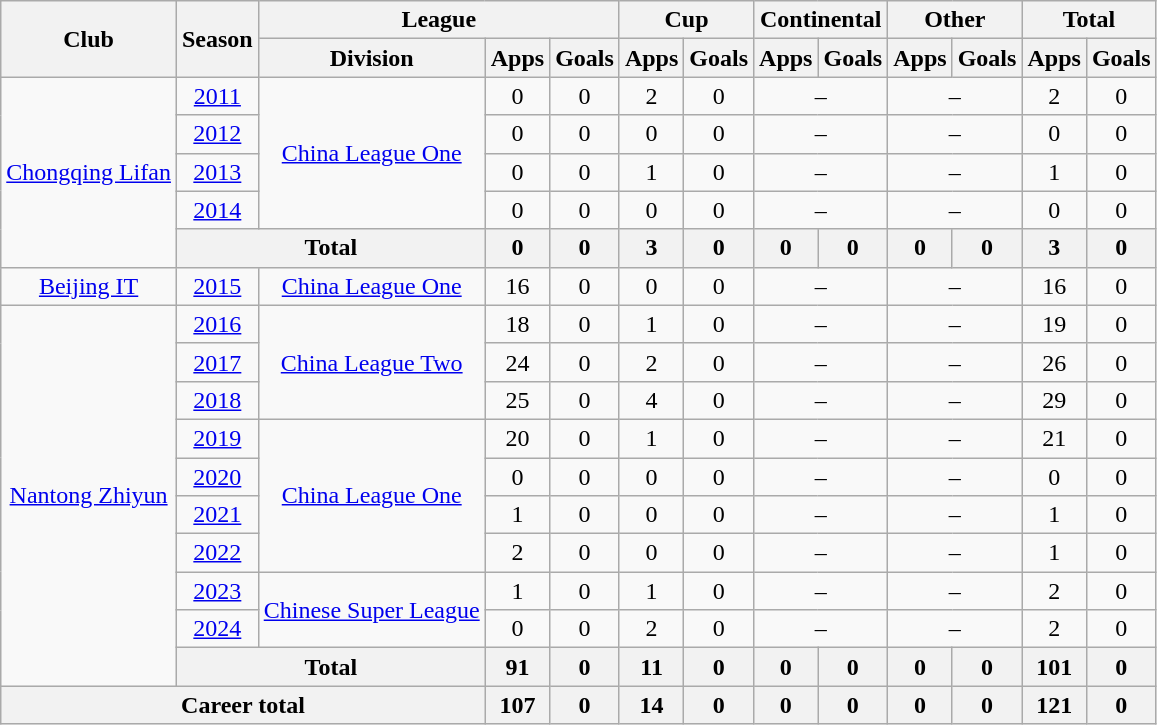<table class="wikitable" style="text-align: center">
<tr>
<th rowspan="2">Club</th>
<th rowspan="2">Season</th>
<th colspan="3">League</th>
<th colspan="2">Cup</th>
<th colspan="2">Continental</th>
<th colspan="2">Other</th>
<th colspan="2">Total</th>
</tr>
<tr>
<th>Division</th>
<th>Apps</th>
<th>Goals</th>
<th>Apps</th>
<th>Goals</th>
<th>Apps</th>
<th>Goals</th>
<th>Apps</th>
<th>Goals</th>
<th>Apps</th>
<th>Goals</th>
</tr>
<tr>
<td rowspan="5"><a href='#'>Chongqing Lifan</a></td>
<td><a href='#'>2011</a></td>
<td rowspan="4"><a href='#'>China League One</a></td>
<td>0</td>
<td>0</td>
<td>2</td>
<td>0</td>
<td colspan="2">–</td>
<td colspan="2">–</td>
<td>2</td>
<td>0</td>
</tr>
<tr>
<td><a href='#'>2012</a></td>
<td>0</td>
<td>0</td>
<td>0</td>
<td>0</td>
<td colspan="2">–</td>
<td colspan="2">–</td>
<td>0</td>
<td>0</td>
</tr>
<tr>
<td><a href='#'>2013</a></td>
<td>0</td>
<td>0</td>
<td>1</td>
<td>0</td>
<td colspan="2">–</td>
<td colspan="2">–</td>
<td>1</td>
<td>0</td>
</tr>
<tr>
<td><a href='#'>2014</a></td>
<td>0</td>
<td>0</td>
<td>0</td>
<td>0</td>
<td colspan="2">–</td>
<td colspan="2">–</td>
<td>0</td>
<td>0</td>
</tr>
<tr>
<th colspan=2>Total</th>
<th>0</th>
<th>0</th>
<th>3</th>
<th>0</th>
<th>0</th>
<th>0</th>
<th>0</th>
<th>0</th>
<th>3</th>
<th>0</th>
</tr>
<tr>
<td><a href='#'>Beijing IT</a></td>
<td><a href='#'>2015</a></td>
<td><a href='#'>China League One</a></td>
<td>16</td>
<td>0</td>
<td>0</td>
<td>0</td>
<td colspan="2">–</td>
<td colspan="2">–</td>
<td>16</td>
<td>0</td>
</tr>
<tr>
<td rowspan="10"><a href='#'>Nantong Zhiyun</a></td>
<td><a href='#'>2016</a></td>
<td rowspan="3"><a href='#'>China League Two</a></td>
<td>18</td>
<td>0</td>
<td>1</td>
<td>0</td>
<td colspan="2">–</td>
<td colspan="2">–</td>
<td>19</td>
<td>0</td>
</tr>
<tr>
<td><a href='#'>2017</a></td>
<td>24</td>
<td>0</td>
<td>2</td>
<td>0</td>
<td colspan="2">–</td>
<td colspan="2">–</td>
<td>26</td>
<td>0</td>
</tr>
<tr>
<td><a href='#'>2018</a></td>
<td>25</td>
<td>0</td>
<td>4</td>
<td>0</td>
<td colspan="2">–</td>
<td colspan="2">–</td>
<td>29</td>
<td>0</td>
</tr>
<tr>
<td><a href='#'>2019</a></td>
<td rowspan="4"><a href='#'>China League One</a></td>
<td>20</td>
<td>0</td>
<td>1</td>
<td>0</td>
<td colspan="2">–</td>
<td colspan="2">–</td>
<td>21</td>
<td>0</td>
</tr>
<tr>
<td><a href='#'>2020</a></td>
<td>0</td>
<td>0</td>
<td>0</td>
<td>0</td>
<td colspan="2">–</td>
<td colspan="2">–</td>
<td>0</td>
<td>0</td>
</tr>
<tr>
<td><a href='#'>2021</a></td>
<td>1</td>
<td>0</td>
<td>0</td>
<td>0</td>
<td colspan="2">–</td>
<td colspan="2">–</td>
<td>1</td>
<td>0</td>
</tr>
<tr>
<td><a href='#'>2022</a></td>
<td>2</td>
<td>0</td>
<td>0</td>
<td>0</td>
<td colspan="2">–</td>
<td colspan="2">–</td>
<td>1</td>
<td>0</td>
</tr>
<tr>
<td><a href='#'>2023</a></td>
<td rowspan="2"><a href='#'>Chinese Super League</a></td>
<td>1</td>
<td>0</td>
<td>1</td>
<td>0</td>
<td colspan="2">–</td>
<td colspan="2">–</td>
<td>2</td>
<td>0</td>
</tr>
<tr>
<td><a href='#'>2024</a></td>
<td>0</td>
<td>0</td>
<td>2</td>
<td>0</td>
<td colspan="2">–</td>
<td colspan="2">–</td>
<td>2</td>
<td>0</td>
</tr>
<tr>
<th colspan=2>Total</th>
<th>91</th>
<th>0</th>
<th>11</th>
<th>0</th>
<th>0</th>
<th>0</th>
<th>0</th>
<th>0</th>
<th>101</th>
<th>0</th>
</tr>
<tr>
<th colspan=3>Career total</th>
<th>107</th>
<th>0</th>
<th>14</th>
<th>0</th>
<th>0</th>
<th>0</th>
<th>0</th>
<th>0</th>
<th>121</th>
<th>0</th>
</tr>
</table>
